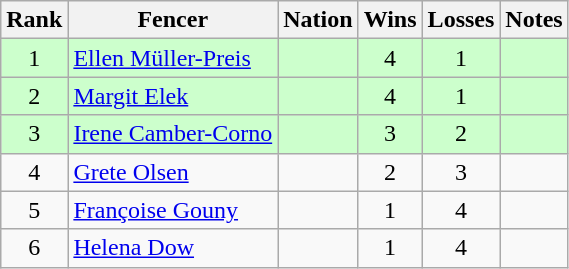<table class="wikitable sortable" style="text-align: center;">
<tr>
<th>Rank</th>
<th>Fencer</th>
<th>Nation</th>
<th>Wins</th>
<th>Losses</th>
<th>Notes</th>
</tr>
<tr style="background:#cfc;">
<td>1</td>
<td align=left><a href='#'>Ellen Müller-Preis</a></td>
<td align=left></td>
<td>4</td>
<td>1</td>
<td></td>
</tr>
<tr style="background:#cfc;">
<td>2</td>
<td align=left><a href='#'>Margit Elek</a></td>
<td align=left></td>
<td>4</td>
<td>1</td>
<td></td>
</tr>
<tr style="background:#cfc;">
<td>3</td>
<td align=left><a href='#'>Irene Camber-Corno</a></td>
<td align=left></td>
<td>3</td>
<td>2</td>
<td></td>
</tr>
<tr>
<td>4</td>
<td align=left><a href='#'>Grete Olsen</a></td>
<td align=left></td>
<td>2</td>
<td>3</td>
<td></td>
</tr>
<tr>
<td>5</td>
<td align=left><a href='#'>Françoise Gouny</a></td>
<td align=left></td>
<td>1</td>
<td>4</td>
<td></td>
</tr>
<tr>
<td>6</td>
<td align=left><a href='#'>Helena Dow</a></td>
<td align=left></td>
<td>1</td>
<td>4</td>
<td></td>
</tr>
</table>
